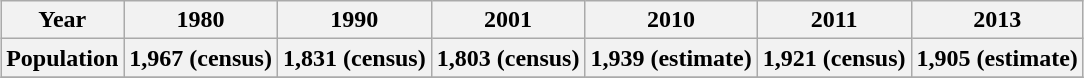<table class="wikitable" style="margin:1em auto;">
<tr>
<th>Year</th>
<th>1980</th>
<th>1990</th>
<th>2001</th>
<th>2010</th>
<th>2011</th>
<th>2013</th>
</tr>
<tr>
<th>Population</th>
<th>1,967 (census)</th>
<th>1,831 (census)</th>
<th>1,803 (census)</th>
<th>1,939 (estimate)</th>
<th>1,921 (census)</th>
<th>1,905 (estimate)</th>
</tr>
<tr>
</tr>
</table>
